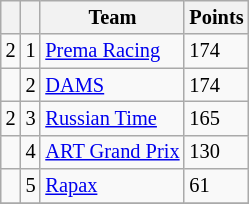<table class="wikitable" style="font-size: 85%;">
<tr>
<th></th>
<th></th>
<th>Team</th>
<th>Points</th>
</tr>
<tr>
<td> 2</td>
<td align="center">1</td>
<td> <a href='#'>Prema Racing</a></td>
<td>174</td>
</tr>
<tr>
<td></td>
<td align="center">2</td>
<td> <a href='#'>DAMS</a></td>
<td>174</td>
</tr>
<tr>
<td> 2</td>
<td align="center">3</td>
<td> <a href='#'>Russian Time</a></td>
<td>165</td>
</tr>
<tr>
<td></td>
<td align="center">4</td>
<td> <a href='#'>ART Grand Prix</a></td>
<td>130</td>
</tr>
<tr>
<td></td>
<td align="center">5</td>
<td> <a href='#'>Rapax</a></td>
<td>61</td>
</tr>
<tr>
</tr>
</table>
